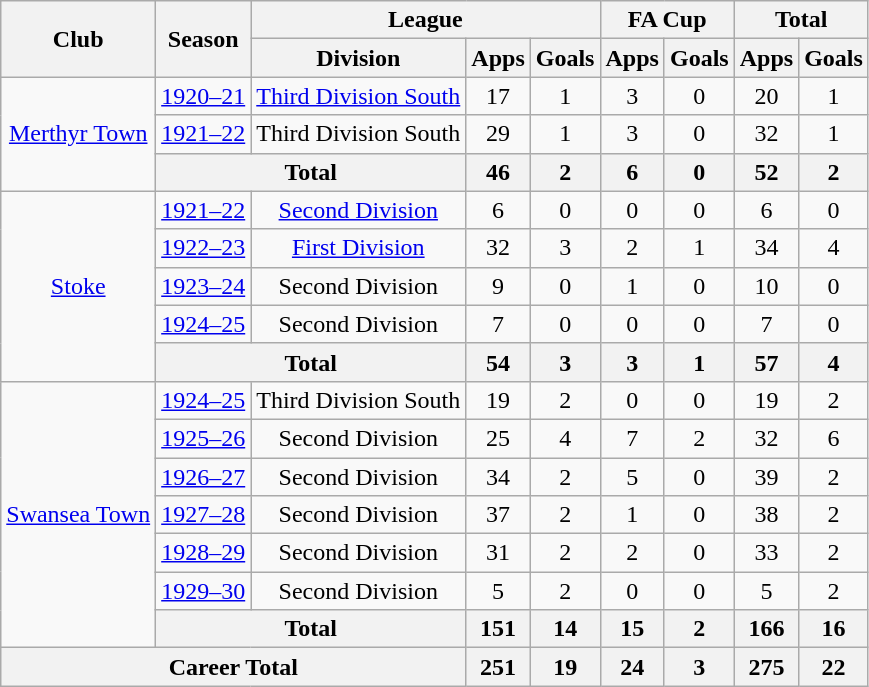<table class="wikitable" style="text-align: center;">
<tr>
<th rowspan="2">Club</th>
<th rowspan="2">Season</th>
<th colspan="3">League</th>
<th colspan="2">FA Cup</th>
<th colspan="2">Total</th>
</tr>
<tr>
<th>Division</th>
<th>Apps</th>
<th>Goals</th>
<th>Apps</th>
<th>Goals</th>
<th>Apps</th>
<th>Goals</th>
</tr>
<tr>
<td rowspan="3"><a href='#'>Merthyr Town</a></td>
<td><a href='#'>1920–21</a></td>
<td><a href='#'>Third Division South</a></td>
<td>17</td>
<td>1</td>
<td>3</td>
<td>0</td>
<td>20</td>
<td>1</td>
</tr>
<tr>
<td><a href='#'>1921–22</a></td>
<td>Third Division South</td>
<td>29</td>
<td>1</td>
<td>3</td>
<td>0</td>
<td>32</td>
<td>1</td>
</tr>
<tr>
<th colspan="2">Total</th>
<th>46</th>
<th>2</th>
<th>6</th>
<th>0</th>
<th>52</th>
<th>2</th>
</tr>
<tr>
<td rowspan="5"><a href='#'>Stoke</a></td>
<td><a href='#'>1921–22</a></td>
<td><a href='#'>Second Division</a></td>
<td>6</td>
<td>0</td>
<td>0</td>
<td>0</td>
<td>6</td>
<td>0</td>
</tr>
<tr>
<td><a href='#'>1922–23</a></td>
<td><a href='#'>First Division</a></td>
<td>32</td>
<td>3</td>
<td>2</td>
<td>1</td>
<td>34</td>
<td>4</td>
</tr>
<tr>
<td><a href='#'>1923–24</a></td>
<td>Second Division</td>
<td>9</td>
<td>0</td>
<td>1</td>
<td>0</td>
<td>10</td>
<td>0</td>
</tr>
<tr>
<td><a href='#'>1924–25</a></td>
<td>Second Division</td>
<td>7</td>
<td>0</td>
<td>0</td>
<td>0</td>
<td>7</td>
<td>0</td>
</tr>
<tr>
<th colspan="2">Total</th>
<th>54</th>
<th>3</th>
<th>3</th>
<th>1</th>
<th>57</th>
<th>4</th>
</tr>
<tr>
<td rowspan="7"><a href='#'>Swansea Town</a></td>
<td><a href='#'>1924–25</a></td>
<td>Third Division South</td>
<td>19</td>
<td>2</td>
<td>0</td>
<td>0</td>
<td>19</td>
<td>2</td>
</tr>
<tr>
<td><a href='#'>1925–26</a></td>
<td>Second Division</td>
<td>25</td>
<td>4</td>
<td>7</td>
<td>2</td>
<td>32</td>
<td>6</td>
</tr>
<tr>
<td><a href='#'>1926–27</a></td>
<td>Second Division</td>
<td>34</td>
<td>2</td>
<td>5</td>
<td>0</td>
<td>39</td>
<td>2</td>
</tr>
<tr>
<td><a href='#'>1927–28</a></td>
<td>Second Division</td>
<td>37</td>
<td>2</td>
<td>1</td>
<td>0</td>
<td>38</td>
<td>2</td>
</tr>
<tr>
<td><a href='#'>1928–29</a></td>
<td>Second Division</td>
<td>31</td>
<td>2</td>
<td>2</td>
<td>0</td>
<td>33</td>
<td>2</td>
</tr>
<tr>
<td><a href='#'>1929–30</a></td>
<td>Second Division</td>
<td>5</td>
<td>2</td>
<td>0</td>
<td>0</td>
<td>5</td>
<td>2</td>
</tr>
<tr>
<th colspan="2">Total</th>
<th>151</th>
<th>14</th>
<th>15</th>
<th>2</th>
<th>166</th>
<th>16</th>
</tr>
<tr>
<th colspan="3">Career Total</th>
<th>251</th>
<th>19</th>
<th>24</th>
<th>3</th>
<th>275</th>
<th>22</th>
</tr>
</table>
